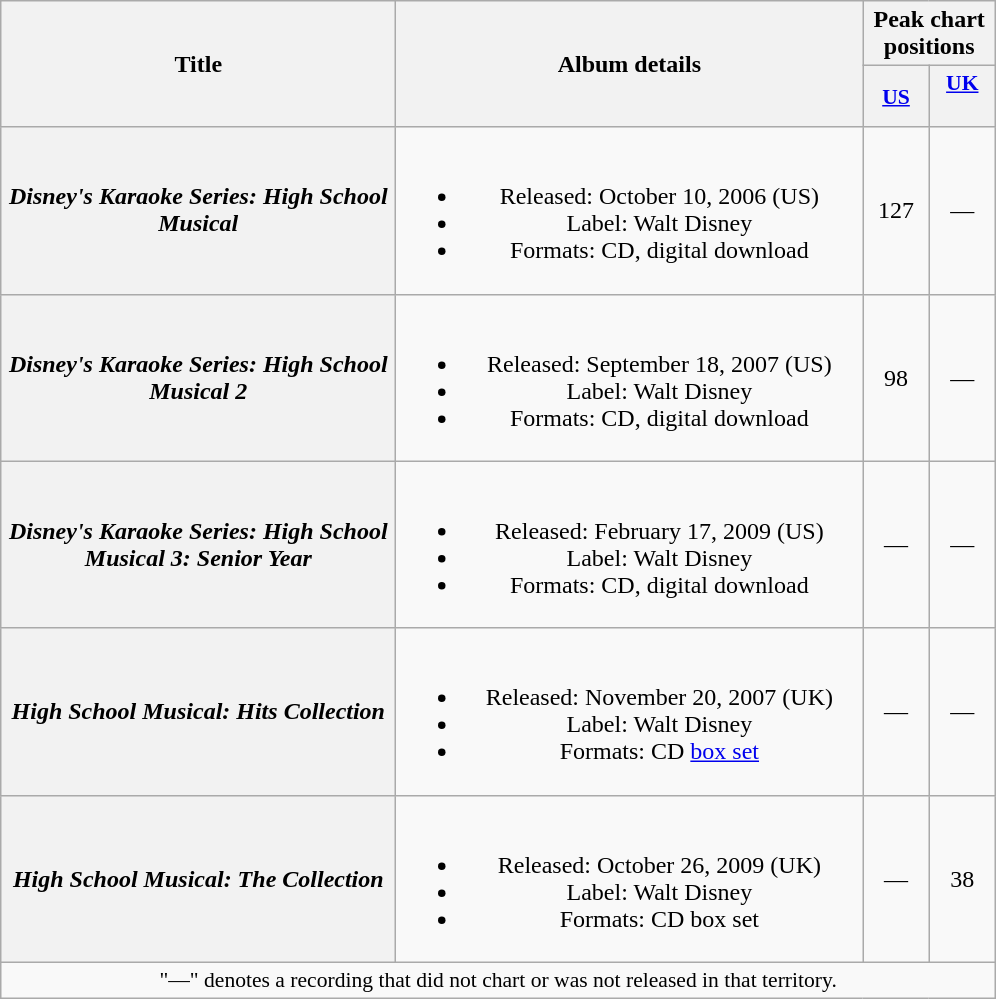<table class="wikitable plainrowheaders" style="text-align:center;">
<tr>
<th scope="col" rowspan="2" style="width:16em;">Title</th>
<th scope="col" rowspan="2" style="width:19em;">Album details</th>
<th scope="col" colspan="2">Peak chart positions</th>
</tr>
<tr>
<th scope="col" style="width:2.6em;font-size:90%;"><a href='#'>US</a><br></th>
<th scope="col" style="width:2.6em;font-size:90%;"><a href='#'>UK<br></a><br></th>
</tr>
<tr>
<th scope="row"><em>Disney's Karaoke Series: High School Musical</em></th>
<td><br><ul><li>Released: October 10, 2006 <span>(US)</span></li><li>Label: Walt Disney</li><li>Formats: CD, digital download</li></ul></td>
<td>127</td>
<td>—</td>
</tr>
<tr>
<th scope="row"><em>Disney's Karaoke Series: High School Musical 2</em></th>
<td><br><ul><li>Released: September 18, 2007 <span>(US)</span></li><li>Label: Walt Disney</li><li>Formats: CD, digital download</li></ul></td>
<td>98</td>
<td>—</td>
</tr>
<tr>
<th scope="row"><em>Disney's Karaoke Series: High School Musical 3: Senior Year</em></th>
<td><br><ul><li>Released: February 17, 2009 <span>(US)</span></li><li>Label: Walt Disney</li><li>Formats: CD, digital download</li></ul></td>
<td>—</td>
<td>—</td>
</tr>
<tr>
<th scope="row"><em>High School Musical: Hits Collection</em></th>
<td><br><ul><li>Released: November 20, 2007 <span>(UK)</span></li><li>Label: Walt Disney</li><li>Formats: CD <a href='#'>box set</a></li></ul></td>
<td>—</td>
<td>—</td>
</tr>
<tr>
<th scope="row"><em>High School Musical: The Collection</em></th>
<td><br><ul><li>Released: October 26, 2009 <span>(UK)</span></li><li>Label: Walt Disney</li><li>Formats: CD box set</li></ul></td>
<td>—</td>
<td>38</td>
</tr>
<tr>
<td colspan="4" style="font-size:90%">"—" denotes a recording that did not chart or was not released in that territory.</td>
</tr>
</table>
